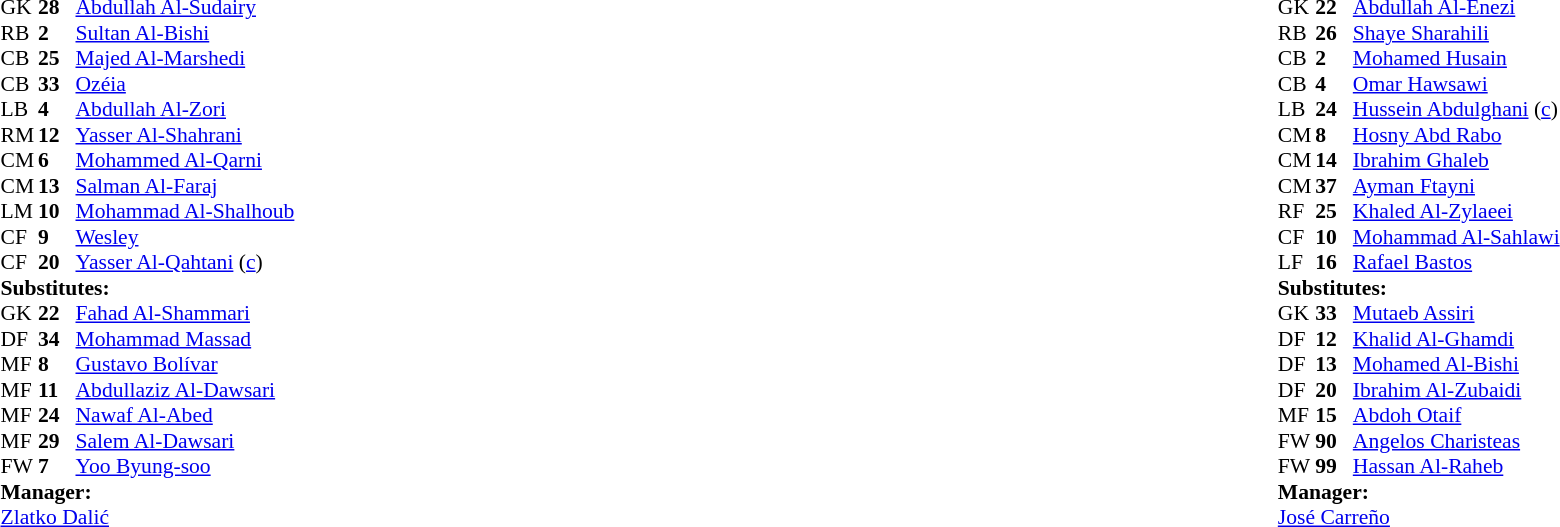<table width="100%">
<tr>
<td valign="top" width="50%"><br><table style="font-size:90%" cellspacing="0" cellpadding="0">
<tr>
<td colspan="4"></td>
</tr>
<tr>
<th width=25></th>
<th width=25></th>
</tr>
<tr>
<td>GK</td>
<td><strong>28</strong></td>
<td> <a href='#'>Abdullah Al-Sudairy</a></td>
</tr>
<tr>
<td>RB</td>
<td><strong>2</strong></td>
<td> <a href='#'>Sultan Al-Bishi</a></td>
<td></td>
<td></td>
</tr>
<tr>
<td>CB</td>
<td><strong>25</strong></td>
<td> <a href='#'>Majed Al-Marshedi</a></td>
</tr>
<tr>
<td>CB</td>
<td><strong>33</strong></td>
<td> <a href='#'>Ozéia</a></td>
<td></td>
</tr>
<tr>
<td>LB</td>
<td><strong>4</strong></td>
<td> <a href='#'>Abdullah Al-Zori</a></td>
<td></td>
<td></td>
</tr>
<tr>
<td>RM</td>
<td><strong>12</strong></td>
<td> <a href='#'>Yasser Al-Shahrani</a></td>
</tr>
<tr>
<td>CM</td>
<td><strong>6</strong></td>
<td> <a href='#'>Mohammed Al-Qarni</a></td>
<td></td>
</tr>
<tr>
<td>CM</td>
<td><strong>13</strong></td>
<td> <a href='#'>Salman Al-Faraj</a></td>
</tr>
<tr>
<td>LM</td>
<td><strong>10</strong></td>
<td> <a href='#'>Mohammad Al-Shalhoub</a></td>
<td></td>
</tr>
<tr>
<td>CF</td>
<td><strong>9</strong></td>
<td> <a href='#'>Wesley</a></td>
<td></td>
<td></td>
</tr>
<tr>
<td>CF</td>
<td><strong>20</strong></td>
<td> <a href='#'>Yasser Al-Qahtani</a> (<a href='#'>c</a>)</td>
</tr>
<tr>
<td colspan=4><strong>Substitutes:</strong></td>
</tr>
<tr>
<td>GK</td>
<td><strong>22</strong></td>
<td> <a href='#'>Fahad Al-Shammari</a></td>
</tr>
<tr>
<td>DF</td>
<td><strong>34</strong></td>
<td> <a href='#'>Mohammad Massad</a></td>
<td></td>
<td></td>
</tr>
<tr>
<td>MF</td>
<td><strong>8</strong></td>
<td> <a href='#'>Gustavo Bolívar</a></td>
</tr>
<tr>
<td>MF</td>
<td><strong>11</strong></td>
<td> <a href='#'>Abdullaziz Al-Dawsari</a></td>
</tr>
<tr>
<td>MF</td>
<td><strong>24</strong></td>
<td> <a href='#'>Nawaf Al-Abed</a></td>
<td></td>
<td></td>
</tr>
<tr>
<td>MF</td>
<td><strong>29</strong></td>
<td> <a href='#'>Salem Al-Dawsari</a></td>
<td></td>
<td></td>
</tr>
<tr>
<td>FW</td>
<td><strong>7</strong></td>
<td> <a href='#'>Yoo Byung-soo</a></td>
</tr>
<tr>
<td colspan=4><strong>Manager:</strong></td>
</tr>
<tr>
<td colspan=4> <a href='#'>Zlatko Dalić</a></td>
</tr>
</table>
</td>
<td valign="top"></td>
<td valign="top" width="50%"><br><table style="font-size:90%; margin:auto" cellspacing="0" cellpadding="0" align="center">
<tr>
<td colspan="4"></td>
</tr>
<tr>
<th width=25></th>
<th width=25></th>
</tr>
<tr>
<td>GK</td>
<td><strong>22</strong></td>
<td> <a href='#'>Abdullah Al-Enezi</a></td>
</tr>
<tr>
<td>RB</td>
<td><strong>26</strong></td>
<td> <a href='#'>Shaye Sharahili</a></td>
</tr>
<tr>
<td>CB</td>
<td><strong>2</strong></td>
<td> <a href='#'>Mohamed Husain</a></td>
</tr>
<tr>
<td>CB</td>
<td><strong>4</strong></td>
<td> <a href='#'>Omar Hawsawi</a></td>
</tr>
<tr>
<td>LB</td>
<td><strong>24</strong></td>
<td> <a href='#'>Hussein Abdulghani</a>  (<a href='#'>c</a>)</td>
</tr>
<tr>
<td>CM</td>
<td><strong>8</strong></td>
<td> <a href='#'>Hosny Abd Rabo</a></td>
<td></td>
</tr>
<tr>
<td>CM</td>
<td><strong>14</strong></td>
<td> <a href='#'>Ibrahim Ghaleb</a></td>
<td></td>
</tr>
<tr>
<td>CM</td>
<td><strong>37</strong></td>
<td> <a href='#'>Ayman Ftayni</a></td>
<td></td>
<td></td>
</tr>
<tr>
<td>RF</td>
<td><strong>25</strong></td>
<td> <a href='#'>Khaled Al-Zylaeei</a></td>
<td></td>
</tr>
<tr>
<td>CF</td>
<td><strong>10</strong></td>
<td> <a href='#'>Mohammad Al-Sahlawi</a></td>
<td></td>
<td></td>
</tr>
<tr>
<td>LF</td>
<td><strong>16</strong></td>
<td> <a href='#'>Rafael Bastos</a></td>
</tr>
<tr>
<td colspan=4><strong>Substitutes:</strong></td>
</tr>
<tr>
<td>GK</td>
<td><strong>33</strong></td>
<td> <a href='#'>Mutaeb Assiri</a></td>
</tr>
<tr>
<td>DF</td>
<td><strong>12</strong></td>
<td> <a href='#'>Khalid Al-Ghamdi</a></td>
</tr>
<tr>
<td>DF</td>
<td><strong>13</strong></td>
<td> <a href='#'>Mohamed Al-Bishi</a></td>
</tr>
<tr>
<td>DF</td>
<td><strong>20</strong></td>
<td> <a href='#'>Ibrahim Al-Zubaidi</a></td>
</tr>
<tr>
<td>MF</td>
<td><strong>15</strong></td>
<td> <a href='#'>Abdoh Otaif</a></td>
<td></td>
<td> </td>
</tr>
<tr>
<td>FW</td>
<td><strong>90</strong></td>
<td> <a href='#'>Angelos Charisteas</a></td>
<td></td>
<td></td>
</tr>
<tr>
<td>FW</td>
<td><strong>99</strong></td>
<td> <a href='#'>Hassan Al-Raheb</a></td>
<td></td>
<td></td>
</tr>
<tr>
<td colspan=4><strong>Manager:</strong></td>
</tr>
<tr>
<td colspan=4> <a href='#'>José Carreño</a></td>
</tr>
</table>
</td>
</tr>
</table>
